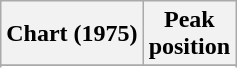<table class="wikitable plainrowheaders sortable">
<tr>
<th scope="col">Chart (1975)</th>
<th scope="col">Peak<br>position</th>
</tr>
<tr>
</tr>
<tr>
</tr>
</table>
